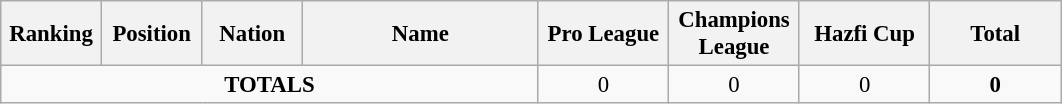<table class="wikitable" style="font-size: 95%; text-align: center;">
<tr>
<th width=60>Ranking</th>
<th width=60>Position</th>
<th width=60>Nation</th>
<th width=150>Name</th>
<th width=80>Pro League</th>
<th width=80>Champions League</th>
<th width=80>Hazfi Cup</th>
<th width=80>Total</th>
</tr>
<tr>
<td colspan="4"><strong>TOTALS</strong></td>
<td>0</td>
<td>0</td>
<td>0</td>
<td><strong>0</strong></td>
</tr>
</table>
